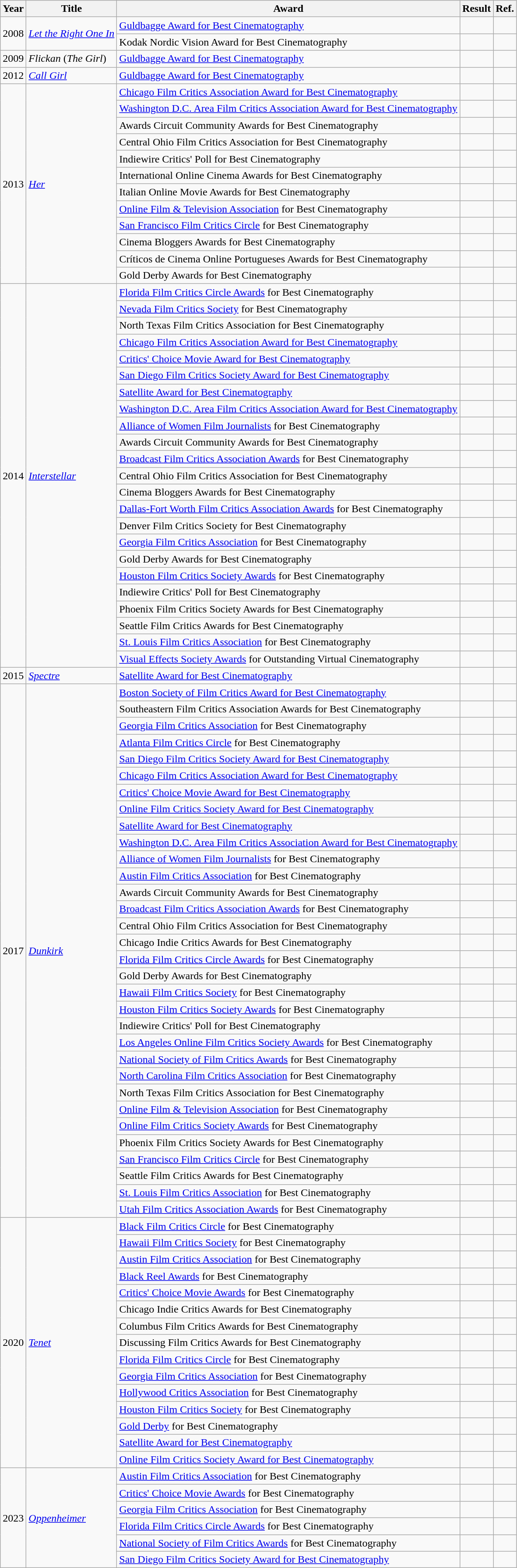<table class="wikitable sortable">
<tr>
<th>Year</th>
<th>Title</th>
<th>Award</th>
<th>Result</th>
<th>Ref.</th>
</tr>
<tr>
<td rowspan=2>2008</td>
<td rowspan=2><em><a href='#'>Let the Right One In</a></em></td>
<td><a href='#'>Guldbagge Award for Best Cinematography</a></td>
<td></td>
<td></td>
</tr>
<tr>
<td>Kodak Nordic Vision Award for Best Cinematography</td>
<td></td>
<td></td>
</tr>
<tr>
<td>2009</td>
<td><em>Flickan</em> (<em>The Girl</em>)</td>
<td><a href='#'>Guldbagge Award for Best Cinematography</a></td>
<td></td>
<td></td>
</tr>
<tr>
<td>2012</td>
<td><em><a href='#'>Call Girl</a></em></td>
<td><a href='#'>Guldbagge Award for Best Cinematography</a></td>
<td></td>
<td></td>
</tr>
<tr>
<td rowspan=12>2013</td>
<td rowspan=12><em><a href='#'>Her</a></em></td>
<td><a href='#'>Chicago Film Critics Association Award for Best Cinematography</a></td>
<td></td>
<td></td>
</tr>
<tr>
<td><a href='#'>Washington D.C. Area Film Critics Association Award for Best Cinematography</a></td>
<td></td>
<td></td>
</tr>
<tr>
<td>Awards Circuit Community Awards for Best Cinematography</td>
<td></td>
<td></td>
</tr>
<tr>
<td>Central Ohio Film Critics Association for Best Cinematography</td>
<td></td>
<td></td>
</tr>
<tr>
<td>Indiewire Critics' Poll for Best Cinematography</td>
<td></td>
<td></td>
</tr>
<tr>
<td>International Online Cinema Awards for Best Cinematography</td>
<td></td>
<td></td>
</tr>
<tr>
<td>Italian Online Movie Awards for Best Cinematography</td>
<td></td>
<td></td>
</tr>
<tr>
<td><a href='#'>Online Film & Television Association</a> for Best Cinematography</td>
<td></td>
<td></td>
</tr>
<tr>
<td><a href='#'>San Francisco Film Critics Circle</a> for Best Cinematography</td>
<td></td>
<td></td>
</tr>
<tr>
<td>Cinema Bloggers Awards for Best Cinematography</td>
<td></td>
<td></td>
</tr>
<tr>
<td>Críticos de Cinema Online Portugueses Awards for Best Cinematography</td>
<td></td>
<td></td>
</tr>
<tr>
<td>Gold Derby Awards for Best Cinematography</td>
<td></td>
<td></td>
</tr>
<tr>
<td rowspan=23>2014</td>
<td rowspan=23><em><a href='#'>Interstellar</a></em></td>
<td><a href='#'>Florida Film Critics Circle Awards</a> for Best Cinematography</td>
<td></td>
<td></td>
</tr>
<tr>
<td><a href='#'>Nevada Film Critics Society</a> for Best Cinematography</td>
<td></td>
<td></td>
</tr>
<tr>
<td>North Texas Film Critics Association for Best Cinematography</td>
<td></td>
<td></td>
</tr>
<tr>
<td><a href='#'>Chicago Film Critics Association Award for Best Cinematography</a></td>
<td></td>
<td></td>
</tr>
<tr>
<td><a href='#'>Critics' Choice Movie Award for Best Cinematography</a></td>
<td></td>
<td></td>
</tr>
<tr>
<td><a href='#'>San Diego Film Critics Society Award for Best Cinematography</a></td>
<td></td>
<td></td>
</tr>
<tr>
<td><a href='#'>Satellite Award for Best Cinematography</a></td>
<td></td>
<td></td>
</tr>
<tr>
<td><a href='#'>Washington D.C. Area Film Critics Association Award for Best Cinematography</a></td>
<td></td>
<td></td>
</tr>
<tr>
<td><a href='#'>Alliance of Women Film Journalists</a> for Best Cinematography</td>
<td></td>
<td></td>
</tr>
<tr>
<td>Awards Circuit Community Awards for Best Cinematography</td>
<td></td>
<td></td>
</tr>
<tr>
<td><a href='#'>Broadcast Film Critics Association Awards</a> for Best Cinematography</td>
<td></td>
<td></td>
</tr>
<tr>
<td>Central Ohio Film Critics Association for Best Cinematography</td>
<td></td>
<td></td>
</tr>
<tr>
<td>Cinema Bloggers Awards for Best Cinematography</td>
<td></td>
<td></td>
</tr>
<tr>
<td><a href='#'>Dallas-Fort Worth Film Critics Association Awards</a> for Best Cinematography</td>
<td></td>
<td></td>
</tr>
<tr>
<td>Denver Film Critics Society for Best Cinematography</td>
<td></td>
<td></td>
</tr>
<tr>
<td><a href='#'>Georgia Film Critics Association</a> for Best Cinematography</td>
<td></td>
<td></td>
</tr>
<tr>
<td>Gold Derby Awards for Best Cinematography</td>
<td></td>
<td></td>
</tr>
<tr>
<td><a href='#'>Houston Film Critics Society Awards</a> for Best Cinematography</td>
<td></td>
<td></td>
</tr>
<tr>
<td>Indiewire Critics' Poll for Best Cinematography</td>
<td></td>
<td></td>
</tr>
<tr>
<td>Phoenix Film Critics Society Awards for Best Cinematography</td>
<td></td>
<td></td>
</tr>
<tr>
<td>Seattle Film Critics Awards for Best Cinematography</td>
<td></td>
<td></td>
</tr>
<tr>
<td><a href='#'>St. Louis Film Critics Association</a> for Best Cinematography</td>
<td></td>
<td></td>
</tr>
<tr>
<td><a href='#'>Visual Effects Society Awards</a> for Outstanding Virtual Cinematography</td>
<td></td>
<td></td>
</tr>
<tr>
<td>2015</td>
<td><em><a href='#'>Spectre</a></em></td>
<td><a href='#'>Satellite Award for Best Cinematography</a></td>
<td></td>
<td></td>
</tr>
<tr>
<td rowspan="32">2017</td>
<td rowspan="32"><em><a href='#'>Dunkirk</a></em></td>
<td><a href='#'>Boston Society of Film Critics Award for Best Cinematography</a></td>
<td></td>
<td></td>
</tr>
<tr>
<td>Southeastern Film Critics Association Awards for Best Cinematography</td>
<td></td>
<td></td>
</tr>
<tr>
<td><a href='#'>Georgia Film Critics Association</a> for Best Cinematography</td>
<td></td>
<td></td>
</tr>
<tr>
<td><a href='#'>Atlanta Film Critics Circle</a> for Best Cinematography</td>
<td></td>
<td></td>
</tr>
<tr>
<td><a href='#'>San Diego Film Critics Society Award for Best Cinematography</a></td>
<td></td>
<td></td>
</tr>
<tr>
<td><a href='#'>Chicago Film Critics Association Award for Best Cinematography</a></td>
<td></td>
<td></td>
</tr>
<tr>
<td><a href='#'>Critics' Choice Movie Award for Best Cinematography</a></td>
<td></td>
<td></td>
</tr>
<tr>
<td><a href='#'>Online Film Critics Society Award for Best Cinematography</a></td>
<td></td>
<td></td>
</tr>
<tr>
<td><a href='#'>Satellite Award for Best Cinematography</a></td>
<td></td>
<td></td>
</tr>
<tr>
<td><a href='#'>Washington D.C. Area Film Critics Association Award for Best Cinematography</a></td>
<td></td>
<td></td>
</tr>
<tr>
<td><a href='#'>Alliance of Women Film Journalists</a> for Best Cinematography</td>
<td></td>
<td></td>
</tr>
<tr>
<td><a href='#'>Austin Film Critics Association</a> for Best Cinematography</td>
<td></td>
<td></td>
</tr>
<tr>
<td>Awards Circuit Community Awards for Best Cinematography</td>
<td></td>
<td></td>
</tr>
<tr>
<td><a href='#'>Broadcast Film Critics Association Awards</a> for Best Cinematography</td>
<td></td>
<td></td>
</tr>
<tr>
<td>Central Ohio Film Critics Association for Best Cinematography</td>
<td></td>
<td></td>
</tr>
<tr>
<td>Chicago Indie Critics Awards for Best Cinematography</td>
<td></td>
<td></td>
</tr>
<tr>
<td><a href='#'>Florida Film Critics Circle Awards</a> for Best Cinematography</td>
<td></td>
<td></td>
</tr>
<tr>
<td>Gold Derby Awards for Best Cinematography</td>
<td></td>
<td></td>
</tr>
<tr>
<td><a href='#'>Hawaii Film Critics Society</a> for Best Cinematography</td>
<td></td>
<td></td>
</tr>
<tr>
<td><a href='#'>Houston Film Critics Society Awards</a> for Best Cinematography</td>
<td></td>
<td></td>
</tr>
<tr>
<td>Indiewire Critics' Poll for Best Cinematography</td>
<td></td>
<td></td>
</tr>
<tr>
<td><a href='#'>Los Angeles Online Film Critics Society Awards</a> for Best Cinematography</td>
<td></td>
<td></td>
</tr>
<tr>
<td><a href='#'>National Society of Film Critics Awards</a> for Best Cinematography</td>
<td></td>
<td></td>
</tr>
<tr>
<td><a href='#'>North Carolina Film Critics Association</a> for Best Cinematography</td>
<td></td>
<td></td>
</tr>
<tr>
<td>North Texas Film Critics Association for Best Cinematography</td>
<td></td>
<td></td>
</tr>
<tr>
<td><a href='#'>Online Film & Television Association</a> for Best Cinematography</td>
<td></td>
<td></td>
</tr>
<tr>
<td><a href='#'>Online Film Critics Society Awards</a> for Best Cinematography</td>
<td></td>
<td></td>
</tr>
<tr>
<td>Phoenix Film Critics Society Awards for Best Cinematography</td>
<td></td>
<td></td>
</tr>
<tr>
<td><a href='#'>San Francisco Film Critics Circle</a> for Best Cinematography</td>
<td></td>
<td></td>
</tr>
<tr>
<td>Seattle Film Critics Awards for Best Cinematography</td>
<td></td>
<td></td>
</tr>
<tr>
<td><a href='#'>St. Louis Film Critics Association</a> for Best Cinematography</td>
<td></td>
<td></td>
</tr>
<tr>
<td><a href='#'>Utah Film Critics Association Awards</a> for Best Cinematography</td>
<td></td>
<td></td>
</tr>
<tr>
<td rowspan=15>2020</td>
<td rowspan=15><em><a href='#'>Tenet</a></em></td>
<td><a href='#'>Black Film Critics Circle</a> for Best Cinematography</td>
<td></td>
<td></td>
</tr>
<tr>
<td><a href='#'>Hawaii Film Critics Society</a> for Best Cinematography</td>
<td></td>
<td></td>
</tr>
<tr>
<td><a href='#'>Austin Film Critics Association</a> for Best Cinematography</td>
<td></td>
<td></td>
</tr>
<tr>
<td><a href='#'>Black Reel Awards</a> for Best Cinematography</td>
<td></td>
<td></td>
</tr>
<tr>
<td><a href='#'>Critics' Choice Movie Awards</a> for Best Cinematography</td>
<td></td>
<td></td>
</tr>
<tr>
<td>Chicago Indie Critics Awards for Best Cinematography</td>
<td></td>
<td></td>
</tr>
<tr>
<td>Columbus Film Critics Awards for Best Cinematography</td>
<td></td>
<td></td>
</tr>
<tr>
<td>Discussing Film Critics Awards for Best Cinematography</td>
<td></td>
<td></td>
</tr>
<tr>
<td><a href='#'>Florida Film Critics Circle</a> for Best Cinematography</td>
<td></td>
<td></td>
</tr>
<tr>
<td><a href='#'>Georgia Film Critics Association</a> for Best Cinematography</td>
<td></td>
<td></td>
</tr>
<tr>
<td><a href='#'>Hollywood Critics Association</a> for Best Cinematography</td>
<td></td>
<td></td>
</tr>
<tr>
<td><a href='#'>Houston Film Critics Society</a> for Best Cinematography</td>
<td></td>
<td></td>
</tr>
<tr>
<td><a href='#'>Gold Derby</a> for Best Cinematography</td>
<td></td>
<td></td>
</tr>
<tr>
<td><a href='#'>Satellite Award for Best Cinematography</a></td>
<td></td>
<td></td>
</tr>
<tr>
<td><a href='#'>Online Film Critics Society Award for Best Cinematography</a></td>
<td></td>
<td></td>
</tr>
<tr>
<td rowspan=6>2023</td>
<td rowspan=6><em><a href='#'>Oppenheimer</a></em></td>
<td><a href='#'>Austin Film Critics Association</a> for Best Cinematography</td>
<td></td>
<td></td>
</tr>
<tr>
<td><a href='#'>Critics' Choice Movie Awards</a> for Best Cinematography</td>
<td></td>
<td></td>
</tr>
<tr>
<td><a href='#'>Georgia Film Critics Association</a> for Best Cinematography</td>
<td></td>
<td></td>
</tr>
<tr>
<td><a href='#'>Florida Film Critics Circle Awards</a> for Best Cinematography</td>
<td></td>
<td></td>
</tr>
<tr>
<td><a href='#'>National Society of Film Critics Awards</a> for Best Cinematography</td>
<td></td>
<td></td>
</tr>
<tr>
<td><a href='#'>San Diego Film Critics Society Award for Best Cinematography</a></td>
<td></td>
<td></td>
</tr>
</table>
